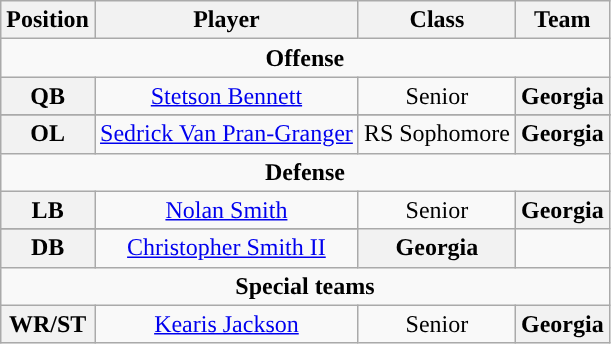<table class="wikitable">
<tr>
<th>Position</th>
<th>Player</th>
<th>Class</th>
<th>Team</th>
</tr>
<tr>
<td colspan="4" style="text-align:center; "><strong>Offense</strong></td>
</tr>
<tr style="text-align:center;">
<th rowspan="1">QB</th>
<td><a href='#'>Stetson Bennett</a></td>
<td>Senior</td>
<th style=>Georgia</th>
</tr>
<tr>
</tr>
<tr style="text-align:center;">
<th rowspan="1">OL</th>
<td><a href='#'>Sedrick Van Pran-Granger</a></td>
<td>RS Sophomore</td>
<th style=>Georgia</th>
</tr>
<tr>
<td colspan="4" style="text-align:center; "><strong>Defense</strong></td>
</tr>
<tr style="text-align:center;">
<th rowspan="1">LB</th>
<td><a href='#'>Nolan Smith</a></td>
<td rowspan=2>Senior</td>
<th style=>Georgia</th>
</tr>
<tr>
</tr>
<tr style="text-align:center;">
<th rowspan="1">DB</th>
<td><a href='#'>Christopher Smith II</a></td>
<th style=>Georgia</th>
</tr>
<tr>
<td colspan="4" style="text-align:center; "><strong>Special teams</strong></td>
</tr>
<tr style="text-align:center;">
<th rowspan="1">WR/ST</th>
<td><a href='#'>Kearis Jackson</a></td>
<td>Senior</td>
<th style=>Georgia</th>
</tr>
</table>
